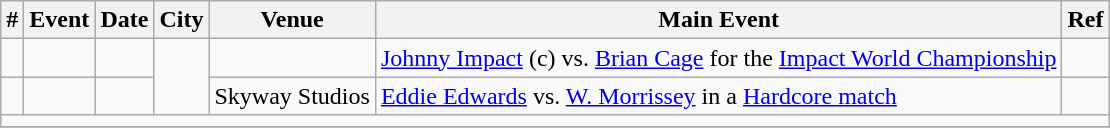<table class="wikitable sortable" align="center">
<tr>
<th>#</th>
<th>Event</th>
<th>Date</th>
<th>City</th>
<th>Venue</th>
<th>Main Event</th>
<th>Ref</th>
</tr>
<tr>
<td></td>
<td></td>
<td></td>
<td rowspan="2"></td>
<td></td>
<td align="left"><a href='#'>Johnny Impact</a> (c) vs. <a href='#'>Brian Cage</a> for the <a href='#'>Impact World Championship</a></td>
<td></td>
</tr>
<tr>
<td></td>
<td></td>
<td></td>
<td>Skyway Studios</td>
<td align="left"><a href='#'>Eddie Edwards</a> vs. <a href='#'>W. Morrissey</a> in a <a href='#'>Hardcore match</a></td>
<td></td>
</tr>
<tr>
<td colspan="7"></td>
</tr>
<tr>
</tr>
</table>
